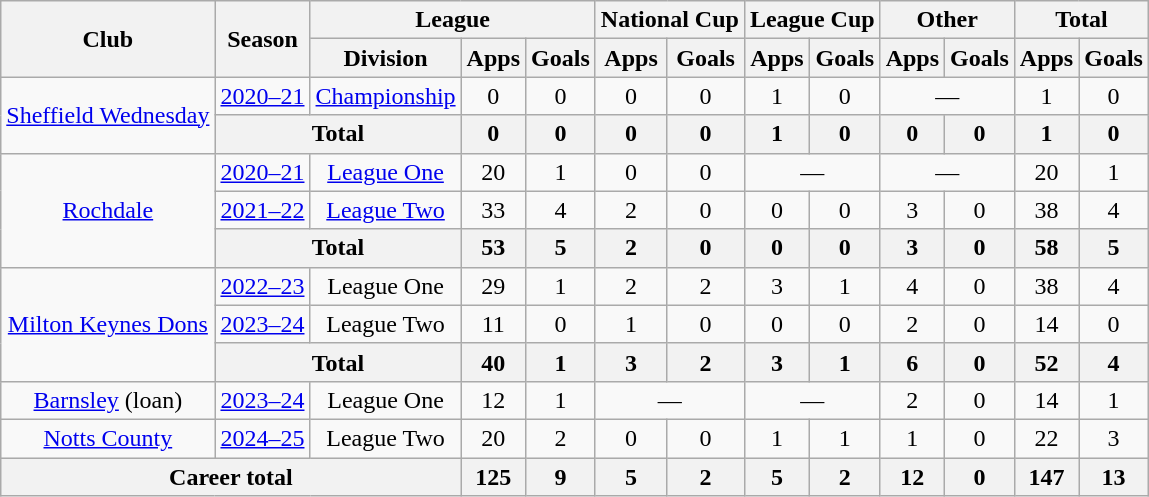<table class="wikitable" style="text-align: center">
<tr>
<th rowspan="2">Club</th>
<th rowspan="2">Season</th>
<th colspan="3">League</th>
<th colspan="2">National Cup</th>
<th colspan="2">League Cup</th>
<th colspan="2">Other</th>
<th colspan="2">Total</th>
</tr>
<tr>
<th>Division</th>
<th>Apps</th>
<th>Goals</th>
<th>Apps</th>
<th>Goals</th>
<th>Apps</th>
<th>Goals</th>
<th>Apps</th>
<th>Goals</th>
<th>Apps</th>
<th>Goals</th>
</tr>
<tr>
<td rowspan="2"><a href='#'>Sheffield Wednesday</a></td>
<td><a href='#'>2020–21</a></td>
<td><a href='#'>Championship</a></td>
<td>0</td>
<td>0</td>
<td>0</td>
<td>0</td>
<td>1</td>
<td>0</td>
<td colspan=2>—</td>
<td>1</td>
<td>0</td>
</tr>
<tr>
<th colspan="2">Total</th>
<th>0</th>
<th>0</th>
<th>0</th>
<th>0</th>
<th>1</th>
<th>0</th>
<th>0</th>
<th>0</th>
<th>1</th>
<th>0</th>
</tr>
<tr>
<td rowspan="3"><a href='#'>Rochdale</a></td>
<td><a href='#'>2020–21</a></td>
<td><a href='#'>League One</a></td>
<td>20</td>
<td>1</td>
<td>0</td>
<td>0</td>
<td colspan=2>—</td>
<td colspan=2>—</td>
<td>20</td>
<td>1</td>
</tr>
<tr>
<td><a href='#'>2021–22</a></td>
<td><a href='#'>League Two</a></td>
<td>33</td>
<td>4</td>
<td>2</td>
<td>0</td>
<td>0</td>
<td>0</td>
<td>3</td>
<td>0</td>
<td>38</td>
<td>4</td>
</tr>
<tr>
<th colspan="2">Total</th>
<th>53</th>
<th>5</th>
<th>2</th>
<th>0</th>
<th>0</th>
<th>0</th>
<th>3</th>
<th>0</th>
<th>58</th>
<th>5</th>
</tr>
<tr>
<td rowspan="3"><a href='#'>Milton Keynes Dons</a></td>
<td><a href='#'>2022–23</a></td>
<td>League One</td>
<td>29</td>
<td>1</td>
<td>2</td>
<td>2</td>
<td>3</td>
<td>1</td>
<td>4</td>
<td>0</td>
<td>38</td>
<td>4</td>
</tr>
<tr>
<td><a href='#'>2023–24</a></td>
<td>League Two</td>
<td>11</td>
<td>0</td>
<td>1</td>
<td>0</td>
<td>0</td>
<td>0</td>
<td>2</td>
<td>0</td>
<td>14</td>
<td>0</td>
</tr>
<tr>
<th colspan="2">Total</th>
<th>40</th>
<th>1</th>
<th>3</th>
<th>2</th>
<th>3</th>
<th>1</th>
<th>6</th>
<th>0</th>
<th>52</th>
<th>4</th>
</tr>
<tr>
<td><a href='#'>Barnsley</a> (loan)</td>
<td><a href='#'>2023–24</a></td>
<td>League One</td>
<td>12</td>
<td>1</td>
<td colspan=2>—</td>
<td colspan=2>—</td>
<td>2</td>
<td>0</td>
<td>14</td>
<td>1</td>
</tr>
<tr>
<td><a href='#'>Notts County</a></td>
<td><a href='#'>2024–25</a></td>
<td>League Two</td>
<td>20</td>
<td>2</td>
<td>0</td>
<td>0</td>
<td>1</td>
<td>1</td>
<td>1</td>
<td>0</td>
<td>22</td>
<td>3</td>
</tr>
<tr>
<th colspan="3">Career total</th>
<th>125</th>
<th>9</th>
<th>5</th>
<th>2</th>
<th>5</th>
<th>2</th>
<th>12</th>
<th>0</th>
<th>147</th>
<th>13</th>
</tr>
</table>
